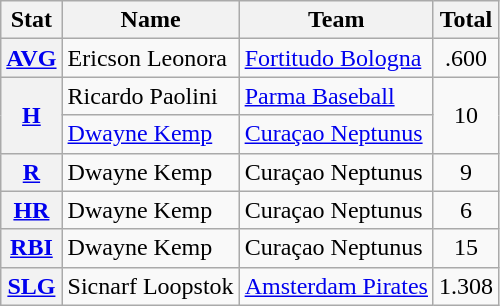<table class=wikitable>
<tr>
<th scope="col">Stat</th>
<th scope="col">Name</th>
<th scope="col">Team</th>
<th scope="col">Total</th>
</tr>
<tr>
<th scope="row"><a href='#'>AVG</a></th>
<td> Ericson Leonora</td>
<td> <a href='#'>Fortitudo Bologna</a></td>
<td align=center>.600</td>
</tr>
<tr>
<th scope="row" rowspan=2><a href='#'>H</a></th>
<td> Ricardo Paolini</td>
<td> <a href='#'>Parma Baseball</a></td>
<td align=center rowspan=2>10</td>
</tr>
<tr>
<td> <a href='#'>Dwayne Kemp</a></td>
<td> <a href='#'>Curaçao Neptunus</a></td>
</tr>
<tr>
<th scope="row"><a href='#'>R</a></th>
<td> Dwayne Kemp</td>
<td> Curaçao Neptunus</td>
<td align=center>9</td>
</tr>
<tr>
<th scope="row"><a href='#'>HR</a></th>
<td> Dwayne Kemp</td>
<td> Curaçao Neptunus</td>
<td align=center>6</td>
</tr>
<tr>
<th scope="row"><a href='#'>RBI</a></th>
<td> Dwayne Kemp</td>
<td> Curaçao Neptunus</td>
<td align=center>15</td>
</tr>
<tr>
<th scope="row"><a href='#'>SLG</a></th>
<td> Sicnarf Loopstok</td>
<td> <a href='#'>Amsterdam Pirates</a></td>
<td align=center>1.308</td>
</tr>
</table>
